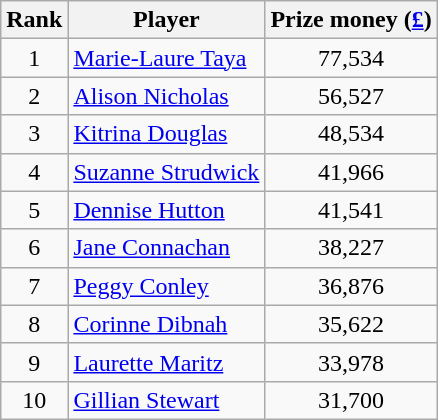<table class="wikitable">
<tr>
<th>Rank</th>
<th>Player</th>
<th>Prize money (<a href='#'>£</a>)</th>
</tr>
<tr>
<td align=center>1</td>
<td> <a href='#'>Marie-Laure Taya</a></td>
<td align=center>77,534</td>
</tr>
<tr>
<td align=center>2</td>
<td> <a href='#'>Alison Nicholas</a></td>
<td align=center>56,527</td>
</tr>
<tr>
<td align=center>3</td>
<td> <a href='#'>Kitrina Douglas</a></td>
<td align=center>48,534</td>
</tr>
<tr>
<td align=center>4</td>
<td> <a href='#'>Suzanne Strudwick</a></td>
<td align=center>41,966</td>
</tr>
<tr>
<td align=center>5</td>
<td> <a href='#'>Dennise Hutton</a></td>
<td align=center>41,541</td>
</tr>
<tr>
<td align=center>6</td>
<td> <a href='#'>Jane Connachan</a></td>
<td align=center>38,227</td>
</tr>
<tr>
<td align=center>7</td>
<td> <a href='#'>Peggy Conley</a></td>
<td align=center>36,876</td>
</tr>
<tr>
<td align=center>8</td>
<td> <a href='#'>Corinne Dibnah</a></td>
<td align=center>35,622</td>
</tr>
<tr>
<td align=center>9</td>
<td> <a href='#'>Laurette Maritz</a></td>
<td align=center>33,978</td>
</tr>
<tr>
<td align=center>10</td>
<td> <a href='#'>Gillian Stewart</a></td>
<td align=center>31,700</td>
</tr>
</table>
